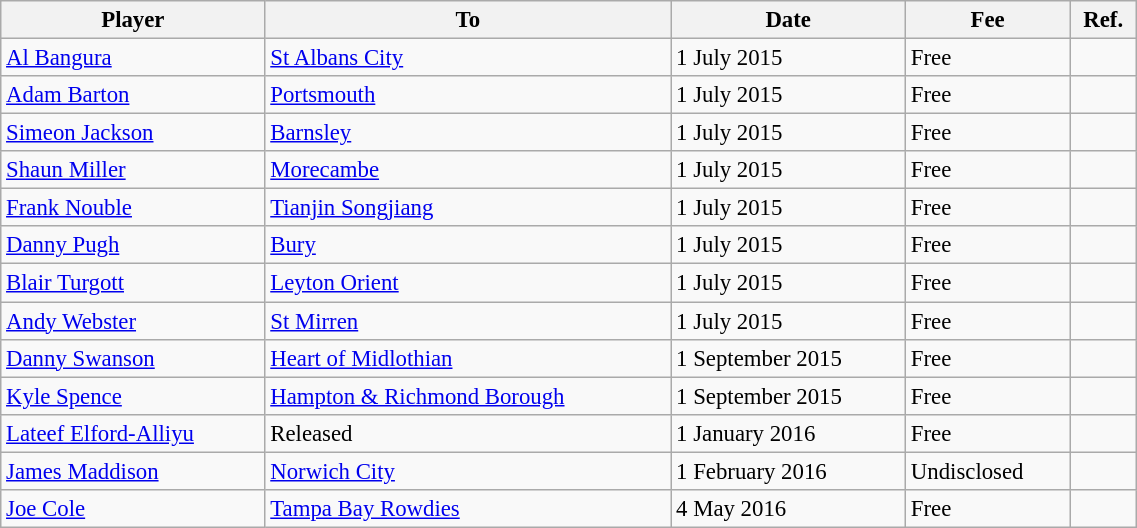<table class="wikitable sortable" style="text-align:center; font-size:95%;width:60%; text-align:left">
<tr>
<th>Player</th>
<th>To</th>
<th>Date</th>
<th>Fee</th>
<th>Ref.</th>
</tr>
<tr>
<td> <a href='#'>Al Bangura</a></td>
<td> <a href='#'>St Albans City</a> </td>
<td>1 July 2015</td>
<td>Free</td>
<td></td>
</tr>
<tr>
<td> <a href='#'>Adam Barton</a></td>
<td> <a href='#'>Portsmouth</a></td>
<td>1 July 2015</td>
<td>Free</td>
<td></td>
</tr>
<tr>
<td> <a href='#'>Simeon Jackson</a></td>
<td> <a href='#'>Barnsley</a></td>
<td>1 July 2015</td>
<td>Free</td>
<td></td>
</tr>
<tr>
<td> <a href='#'>Shaun Miller</a></td>
<td> <a href='#'>Morecambe</a></td>
<td>1 July 2015</td>
<td>Free</td>
<td></td>
</tr>
<tr>
<td> <a href='#'>Frank Nouble</a></td>
<td> <a href='#'>Tianjin Songjiang</a></td>
<td>1 July 2015</td>
<td>Free</td>
<td></td>
</tr>
<tr>
<td> <a href='#'>Danny Pugh</a></td>
<td> <a href='#'>Bury</a></td>
<td>1 July 2015</td>
<td>Free</td>
<td></td>
</tr>
<tr>
<td> <a href='#'>Blair Turgott</a></td>
<td> <a href='#'>Leyton Orient</a></td>
<td>1 July 2015</td>
<td>Free</td>
<td></td>
</tr>
<tr>
<td> <a href='#'>Andy Webster</a></td>
<td> <a href='#'>St Mirren</a></td>
<td>1 July 2015</td>
<td>Free</td>
<td></td>
</tr>
<tr>
<td> <a href='#'>Danny Swanson</a></td>
<td> <a href='#'>Heart of Midlothian</a></td>
<td>1 September 2015</td>
<td>Free</td>
<td></td>
</tr>
<tr>
<td> <a href='#'>Kyle Spence</a></td>
<td> <a href='#'>Hampton & Richmond Borough</a></td>
<td>1 September 2015</td>
<td>Free</td>
<td></td>
</tr>
<tr>
<td> <a href='#'>Lateef Elford-Alliyu</a></td>
<td> Released</td>
<td>1 January 2016</td>
<td>Free</td>
<td></td>
</tr>
<tr>
<td> <a href='#'>James Maddison</a></td>
<td> <a href='#'>Norwich City</a></td>
<td>1 February 2016</td>
<td>Undisclosed</td>
<td></td>
</tr>
<tr>
<td> <a href='#'>Joe Cole</a></td>
<td> <a href='#'>Tampa Bay Rowdies</a></td>
<td>4 May 2016</td>
<td>Free</td>
<td></td>
</tr>
</table>
